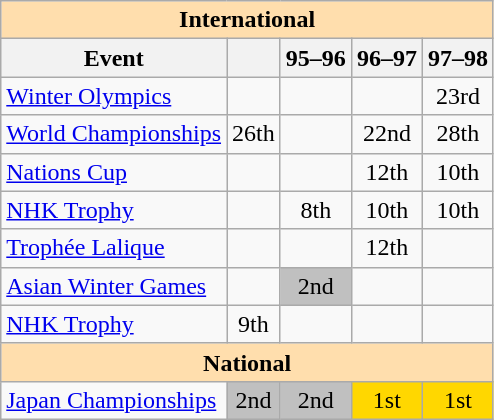<table class="wikitable" style="text-align:center">
<tr>
<th style="background-color: #ffdead; " colspan=5 align=center>International</th>
</tr>
<tr>
<th>Event</th>
<th></th>
<th>95–96</th>
<th>96–97</th>
<th>97–98</th>
</tr>
<tr>
<td align=left><a href='#'>Winter Olympics</a></td>
<td></td>
<td></td>
<td></td>
<td>23rd</td>
</tr>
<tr>
<td align=left><a href='#'>World Championships</a></td>
<td>26th</td>
<td></td>
<td>22nd</td>
<td>28th</td>
</tr>
<tr>
<td align=left> <a href='#'>Nations Cup</a></td>
<td></td>
<td></td>
<td>12th</td>
<td>10th</td>
</tr>
<tr>
<td align=left> <a href='#'>NHK Trophy</a></td>
<td></td>
<td>8th</td>
<td>10th</td>
<td>10th</td>
</tr>
<tr>
<td align=left> <a href='#'>Trophée Lalique</a></td>
<td></td>
<td></td>
<td>12th</td>
<td></td>
</tr>
<tr>
<td align=left><a href='#'>Asian Winter Games</a></td>
<td></td>
<td bgcolor=silver>2nd</td>
<td></td>
<td></td>
</tr>
<tr>
<td align=left><a href='#'>NHK Trophy</a></td>
<td>9th</td>
<td></td>
<td></td>
<td></td>
</tr>
<tr>
<th style="background-color: #ffdead; " colspan=5 align=center>National</th>
</tr>
<tr>
<td align=left><a href='#'>Japan Championships</a></td>
<td bgcolor=silver>2nd</td>
<td bgcolor=silver>2nd</td>
<td bgcolor=gold>1st</td>
<td bgcolor=gold>1st</td>
</tr>
</table>
